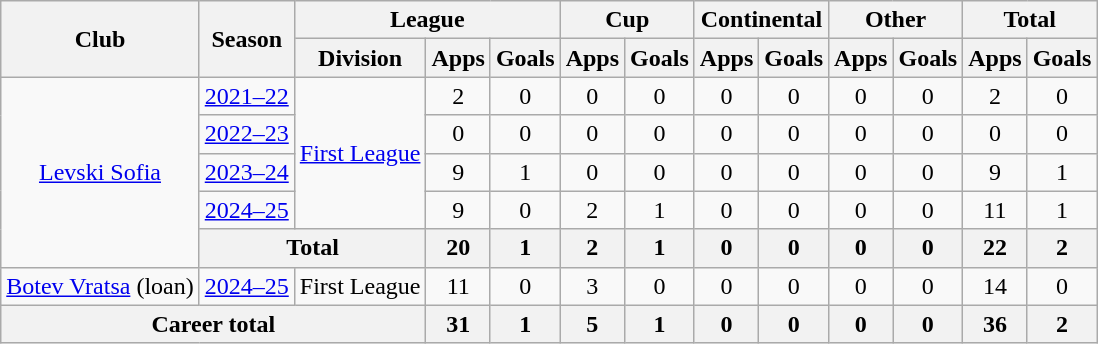<table class="wikitable" style="text-align:center">
<tr>
<th rowspan="2">Club</th>
<th rowspan="2">Season</th>
<th colspan="3">League</th>
<th colspan="2">Cup</th>
<th colspan="2">Continental</th>
<th colspan="2">Other</th>
<th colspan="2">Total</th>
</tr>
<tr>
<th>Division</th>
<th>Apps</th>
<th>Goals</th>
<th>Apps</th>
<th>Goals</th>
<th>Apps</th>
<th>Goals</th>
<th>Apps</th>
<th>Goals</th>
<th>Apps</th>
<th>Goals</th>
</tr>
<tr>
<td rowspan="5"><a href='#'>Levski Sofia</a></td>
<td><a href='#'>2021–22</a></td>
<td rowspan="4"><a href='#'>First League</a></td>
<td>2</td>
<td>0</td>
<td>0</td>
<td>0</td>
<td>0</td>
<td>0</td>
<td>0</td>
<td>0</td>
<td>2</td>
<td>0</td>
</tr>
<tr>
<td><a href='#'>2022–23</a></td>
<td>0</td>
<td>0</td>
<td>0</td>
<td>0</td>
<td>0</td>
<td>0</td>
<td>0</td>
<td>0</td>
<td>0</td>
<td>0</td>
</tr>
<tr>
<td><a href='#'>2023–24</a></td>
<td>9</td>
<td>1</td>
<td>0</td>
<td>0</td>
<td>0</td>
<td>0</td>
<td>0</td>
<td>0</td>
<td>9</td>
<td>1</td>
</tr>
<tr>
<td><a href='#'>2024–25</a></td>
<td>9</td>
<td>0</td>
<td>2</td>
<td>1</td>
<td>0</td>
<td>0</td>
<td>0</td>
<td>0</td>
<td>11</td>
<td>1</td>
</tr>
<tr>
<th colspan="2">Total</th>
<th>20</th>
<th>1</th>
<th>2</th>
<th>1</th>
<th>0</th>
<th>0</th>
<th>0</th>
<th>0</th>
<th>22</th>
<th>2</th>
</tr>
<tr>
<td><a href='#'>Botev Vratsa</a> (loan)</td>
<td><a href='#'>2024–25</a></td>
<td>First League</td>
<td>11</td>
<td>0</td>
<td>3</td>
<td>0</td>
<td>0</td>
<td>0</td>
<td>0</td>
<td>0</td>
<td>14</td>
<td>0</td>
</tr>
<tr>
<th colspan="3">Career total</th>
<th>31</th>
<th>1</th>
<th>5</th>
<th>1</th>
<th>0</th>
<th>0</th>
<th>0</th>
<th>0</th>
<th>36</th>
<th>2</th>
</tr>
</table>
